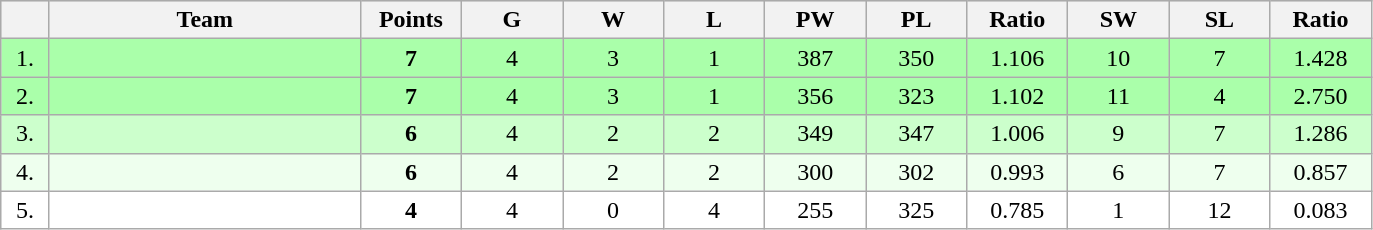<table class=wikitable style="text-align:center">
<tr bgcolor="#DCDCDC">
<th width="25"></th>
<th width="200">Team</th>
<th width="60">Points</th>
<th width="60">G</th>
<th width="60">W</th>
<th width="60">L</th>
<th width="60">PW</th>
<th width="60">PL</th>
<th width="60">Ratio</th>
<th width="60">SW</th>
<th width="60">SL</th>
<th width="60">Ratio</th>
</tr>
<tr bgcolor=#AAFFAA>
<td>1.</td>
<td align=left></td>
<td><strong>7</strong></td>
<td>4</td>
<td>3</td>
<td>1</td>
<td>387</td>
<td>350</td>
<td>1.106</td>
<td>10</td>
<td>7</td>
<td>1.428</td>
</tr>
<tr bgcolor=#AAFFAA>
<td>2.</td>
<td align=left></td>
<td><strong>7</strong></td>
<td>4</td>
<td>3</td>
<td>1</td>
<td>356</td>
<td>323</td>
<td>1.102</td>
<td>11</td>
<td>4</td>
<td>2.750</td>
</tr>
<tr bgcolor=#CCFFCC>
<td>3.</td>
<td align=left></td>
<td><strong>6</strong></td>
<td>4</td>
<td>2</td>
<td>2</td>
<td>349</td>
<td>347</td>
<td>1.006</td>
<td>9</td>
<td>7</td>
<td>1.286</td>
</tr>
<tr bgcolor=#EEFFEE>
<td>4.</td>
<td align=left></td>
<td><strong>6</strong></td>
<td>4</td>
<td>2</td>
<td>2</td>
<td>300</td>
<td>302</td>
<td>0.993</td>
<td>6</td>
<td>7</td>
<td>0.857</td>
</tr>
<tr bgcolor=#FFFFFF>
<td>5.</td>
<td align=left></td>
<td><strong>4</strong></td>
<td>4</td>
<td>0</td>
<td>4</td>
<td>255</td>
<td>325</td>
<td>0.785</td>
<td>1</td>
<td>12</td>
<td>0.083</td>
</tr>
</table>
